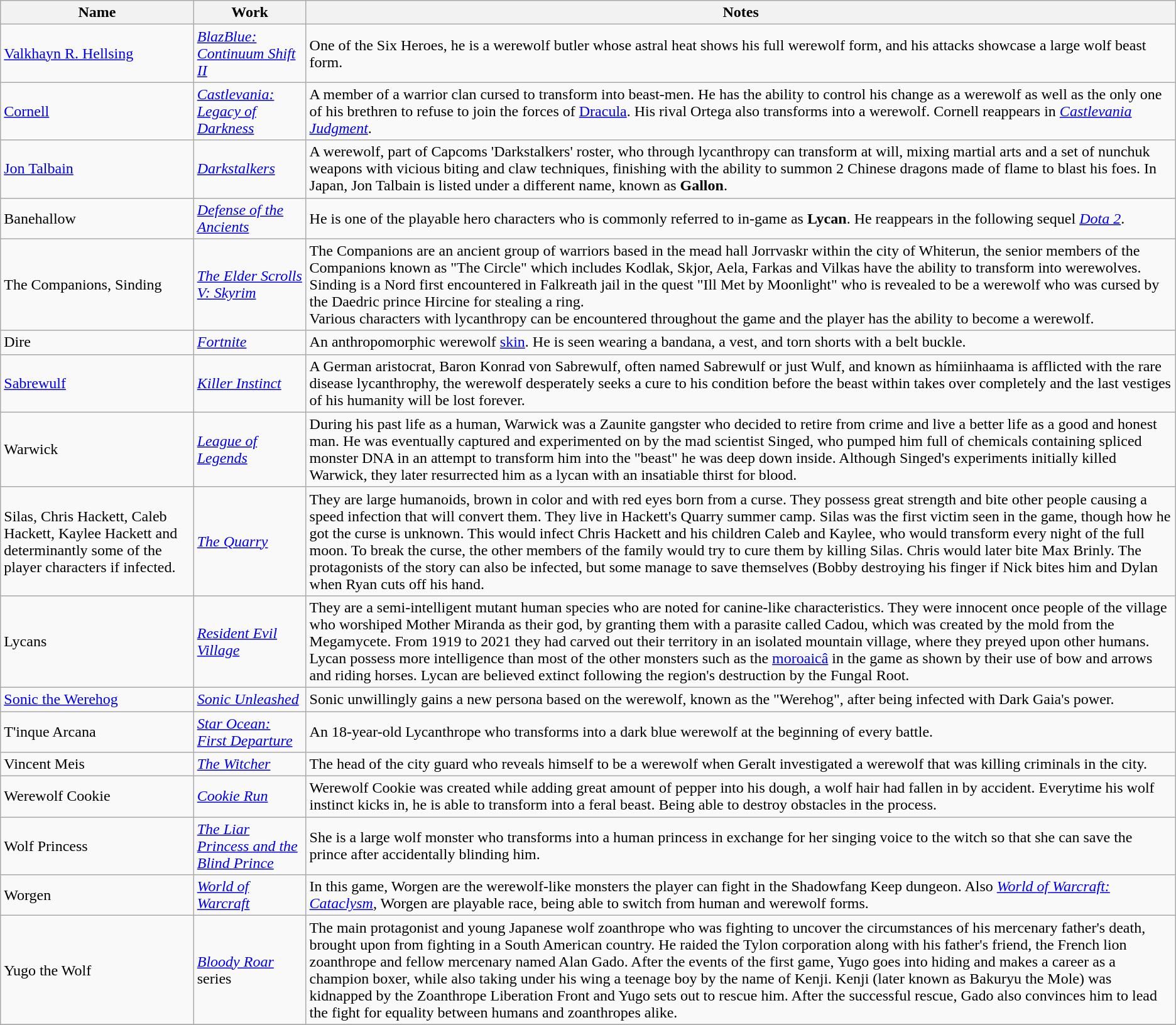<table class="wikitable sortable">
<tr>
<th>Name</th>
<th>Work</th>
<th>Notes</th>
</tr>
<tr>
<td><a href='#'>Valkhayn R. Hellsing</a></td>
<td><em><a href='#'>BlazBlue: Continuum Shift II</a></em></td>
<td>One of the Six Heroes, he is a werewolf butler whose astral heat shows his full werewolf form, and his attacks showcase a large wolf beast form.</td>
</tr>
<tr>
<td><a href='#'>Cornell</a></td>
<td><em><a href='#'>Castlevania: Legacy of Darkness</a></em></td>
<td>A member of a warrior clan cursed to transform into beast-men. He has the ability to control his change as a werewolf as well as the only one of his brethren to refuse to join the forces of <a href='#'>Dracula</a>. His rival Ortega also transforms into a werewolf. Cornell reappears in <em><a href='#'>Castlevania Judgment</a></em>.</td>
</tr>
<tr>
<td><a href='#'>Jon Talbain</a></td>
<td><em><a href='#'>Darkstalkers</a></em></td>
<td>A werewolf, part of Capcoms 'Darkstalkers' roster, who through lycanthropy can transform at will, mixing martial arts and a set of nunchuk weapons with vicious biting and claw techniques, finishing with the ability to summon 2 Chinese dragons made of flame to blast his foes. In Japan, Jon Talbain is listed under a different name, known as <strong>Gallon</strong>.</td>
</tr>
<tr>
<td>Banehallow</td>
<td><em><a href='#'>Defense of the Ancients</a></em></td>
<td>He is one of the playable hero characters who is commonly referred to in-game as <strong>Lycan</strong>. He reappears in the following sequel <em><a href='#'>Dota 2</a></em>.</td>
</tr>
<tr>
<td>The Companions, Sinding</td>
<td><em><a href='#'>The Elder Scrolls V: Skyrim</a></em></td>
<td>The Companions are an ancient group of warriors based in the mead hall Jorrvaskr within the city of Whiterun, the senior members of the Companions known as "The Circle" which includes Kodlak, Skjor, Aela, Farkas and Vilkas have the ability to transform into werewolves.<br>Sinding is a Nord first encountered in Falkreath jail in the quest "Ill Met by Moonlight" who is revealed to be a werewolf who was cursed by the Daedric prince Hircine for stealing a ring.<br>Various characters with lycanthropy can be encountered throughout the game and the player has the ability to become a werewolf.</td>
</tr>
<tr>
<td>Dire</td>
<td><em><a href='#'>Fortnite</a></em></td>
<td>An anthropomorphic werewolf <a href='#'>skin</a>. He is seen wearing a bandana, a vest, and torn shorts with a belt buckle.</td>
</tr>
<tr>
<td><a href='#'>Sabrewulf</a></td>
<td><em><a href='#'>Killer Instinct</a></em></td>
<td>A German aristocrat, Baron Konrad von Sabrewulf, often named Sabrewulf or just Wulf, and known as hímiinhaama is afflicted with the rare disease lycanthrophy, the werewolf desperately seeks a cure to his condition before the beast within takes over completely and the last vestiges of his humanity will be lost forever.</td>
</tr>
<tr>
<td>Warwick</td>
<td><em><a href='#'>League of Legends</a></em></td>
<td>During his past life as a human, Warwick was a  Zaunite gangster who decided to retire from crime and live a better life as a good and honest man. He was eventually captured and experimented on by the mad scientist  Singed, who pumped him full of chemicals containing spliced monster DNA in an attempt to transform him into the "beast" he was deep down inside. Although Singed's experiments initially killed Warwick, they later resurrected him as a lycan with an insatiable thirst for blood.</td>
</tr>
<tr>
<td>Silas, Chris Hackett, Caleb Hackett, Kaylee Hackett and determinantly some of the player characters if infected.</td>
<td><em><a href='#'>The Quarry</a></em></td>
<td>They are large humanoids, brown in color and with red eyes born from a curse. They possess great strength and bite other people causing a speed infection that will convert them. They live in Hackett's Quarry summer camp. Silas was the first victim seen in the game, though how he got the curse is unknown. This would infect Chris Hackett and his children Caleb and Kaylee, who would transform every night of the full moon. To break the curse, the other members of the family would try to cure them by killing Silas. Chris would later bite Max Brinly. The protagonists of the story can also be infected, but some manage to save themselves (Bobby destroying his finger if Nick bites him and Dylan when Ryan cuts off his hand.</td>
</tr>
<tr>
<td>Lycans</td>
<td><em><a href='#'>Resident Evil Village</a></em></td>
<td>They are a semi-intelligent mutant human species who are noted for canine-like characteristics. They were innocent once people of the village who worshiped Mother Miranda as their god, by granting them with a parasite called Cadou, which was created by the mold from the Megamycete. From 1919 to 2021 they had carved out their territory in an isolated mountain village, where they preyed upon other humans. Lycan possess more intelligence than most of the other monsters such as the <a href='#'>moroaicâ</a> in the game as shown by their use of bow and arrows and riding horses. Lycan are believed extinct following the region's destruction by the Fungal Root.</td>
</tr>
<tr>
<td><a href='#'>Sonic the Werehog</a></td>
<td><em><a href='#'>Sonic Unleashed</a></em></td>
<td>Sonic unwillingly gains a new persona based on the werewolf, known as the "Werehog", after being infected with Dark Gaia's power.</td>
</tr>
<tr>
<td>T'inque Arcana</td>
<td><em><a href='#'>Star Ocean: First Departure</a></em></td>
<td>An 18-year-old Lycanthrope who transforms into a dark blue werewolf at the beginning of every battle.</td>
</tr>
<tr>
<td>Vincent Meis</td>
<td><em><a href='#'>The Witcher</a></em></td>
<td>The head of the city guard who reveals himself to be a werewolf when Geralt investigated a werewolf that was killing criminals in the city.</td>
</tr>
<tr>
<td>Werewolf Cookie</td>
<td><em><a href='#'>Cookie Run</a></em></td>
<td>Werewolf Cookie was created while adding great amount of pepper into his dough, a wolf hair had fallen in by accident. Everytime his wolf instinct kicks in, he is able to transform into a feral beast. Being able to destroy obstacles in the process.</td>
</tr>
<tr>
<td>Wolf Princess</td>
<td><em><a href='#'>The Liar Princess and the Blind Prince</a></em></td>
<td>She is a large wolf monster who transforms into a human princess in exchange for her singing voice to the witch so that she can save the prince after accidentally blinding him.</td>
</tr>
<tr>
<td>Worgen</td>
<td><em><a href='#'>World of Warcraft</a></em></td>
<td>In this game, Worgen are the werewolf-like monsters the player can fight in the Shadowfang Keep dungeon. Also <em><a href='#'>World of Warcraft: Cataclysm</a></em>, Worgen are playable race, being able to switch from human and werewolf forms.</td>
</tr>
<tr>
<td>Yugo the Wolf</td>
<td><em><a href='#'>Bloody Roar</a></em> series</td>
<td>The main protagonist and young Japanese wolf zoanthrope who was fighting to uncover the circumstances of his mercenary father's death, brought upon from fighting in a South American country. He raided the Tylon corporation along with his father's friend, the French lion zoanthrope and fellow mercenary named Alan Gado. After the events of the first game, Yugo goes into hiding and makes a career as a champion boxer, while also taking under his wing a teenage boy by the name of Kenji. Kenji (later known as Bakuryu the Mole) was kidnapped by the Zoanthrope Liberation Front and Yugo sets out to rescue him. After the successful rescue, Gado also convinces him to lead the fight for equality between humans and zoanthropes alike.</td>
</tr>
<tr>
</tr>
</table>
